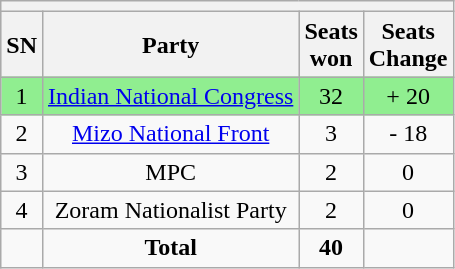<table class="wikitable sortable" style="text-align:center;">
<tr>
<th colspan=4></th>
</tr>
<tr bgcolor="#cccccc">
<th>SN</th>
<th>Party</th>
<th>Seats<br>won</th>
<th>Seats<br>Change</th>
</tr>
<tr style="background: #90EE90;">
<td>1</td>
<td><a href='#'>Indian National Congress</a></td>
<td>32</td>
<td>+ 20</td>
</tr>
<tr>
<td>2</td>
<td><a href='#'>Mizo National Front</a></td>
<td>3</td>
<td>- 18</td>
</tr>
<tr>
<td>3</td>
<td>MPC</td>
<td>2</td>
<td>0</td>
</tr>
<tr>
<td>4</td>
<td>Zoram Nationalist Party</td>
<td>2</td>
<td>0</td>
</tr>
<tr>
<td></td>
<td><strong>Total</strong></td>
<td><strong>40</strong></td>
<td></td>
</tr>
</table>
